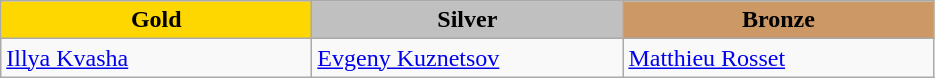<table class="wikitable" style="text-align:left">
<tr align="center">
<td width=200 bgcolor=gold><strong>Gold</strong></td>
<td width=200 bgcolor=silver><strong>Silver</strong></td>
<td width=200 bgcolor=CC9966><strong>Bronze</strong></td>
</tr>
<tr>
<td><a href='#'>Illya Kvasha</a> <br> </td>
<td><a href='#'>Evgeny Kuznetsov</a> <br> </td>
<td><a href='#'>Matthieu Rosset</a> <br> </td>
</tr>
</table>
